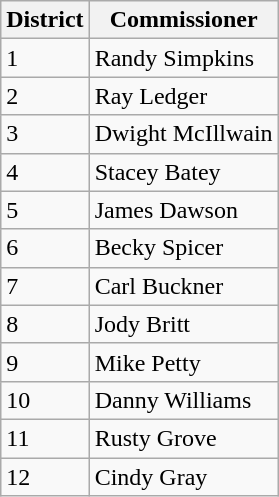<table class="wikitable">
<tr>
<th>District</th>
<th>Commissioner</th>
</tr>
<tr>
<td>1</td>
<td>Randy Simpkins</td>
</tr>
<tr>
<td>2</td>
<td>Ray Ledger</td>
</tr>
<tr>
<td>3</td>
<td>Dwight McIllwain</td>
</tr>
<tr>
<td>4</td>
<td>Stacey Batey</td>
</tr>
<tr>
<td>5</td>
<td>James Dawson</td>
</tr>
<tr>
<td>6</td>
<td>Becky Spicer</td>
</tr>
<tr>
<td>7</td>
<td>Carl Buckner</td>
</tr>
<tr>
<td>8</td>
<td>Jody Britt</td>
</tr>
<tr>
<td>9</td>
<td>Mike Petty</td>
</tr>
<tr>
<td>10</td>
<td>Danny Williams</td>
</tr>
<tr>
<td>11</td>
<td>Rusty Grove</td>
</tr>
<tr>
<td>12</td>
<td>Cindy Gray</td>
</tr>
</table>
